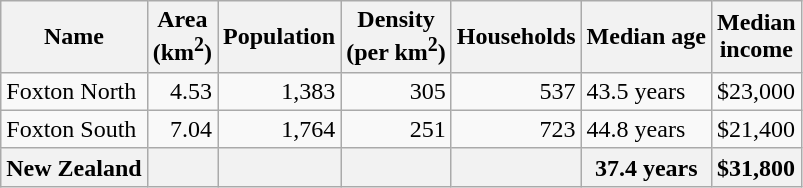<table class="wikitable">
<tr>
<th>Name</th>
<th>Area<br>(km<sup>2</sup>)</th>
<th>Population</th>
<th>Density<br>(per km<sup>2</sup>)</th>
<th>Households</th>
<th>Median age</th>
<th>Median<br>income</th>
</tr>
<tr>
<td>Foxton North</td>
<td style="text-align:right;">4.53</td>
<td style="text-align:right;">1,383</td>
<td style="text-align:right;">305</td>
<td style="text-align:right;">537</td>
<td>43.5 years</td>
<td>$23,000</td>
</tr>
<tr>
<td>Foxton South</td>
<td style="text-align:right;">7.04</td>
<td style="text-align:right;">1,764</td>
<td style="text-align:right;">251</td>
<td style="text-align:right;">723</td>
<td>44.8 years</td>
<td>$21,400</td>
</tr>
<tr>
<th>New Zealand</th>
<th></th>
<th></th>
<th></th>
<th></th>
<th>37.4 years</th>
<th style="text-align:left;">$31,800</th>
</tr>
</table>
